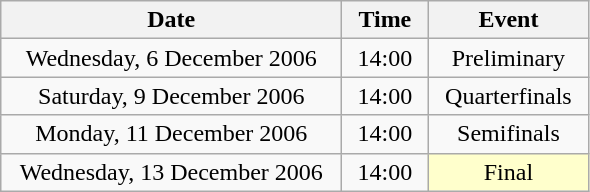<table class = "wikitable" style="text-align:center;">
<tr>
<th width=220>Date</th>
<th width=50>Time</th>
<th width=100>Event</th>
</tr>
<tr>
<td>Wednesday, 6 December 2006</td>
<td>14:00</td>
<td>Preliminary</td>
</tr>
<tr>
<td>Saturday, 9 December 2006</td>
<td>14:00</td>
<td>Quarterfinals</td>
</tr>
<tr>
<td>Monday, 11 December 2006</td>
<td>14:00</td>
<td>Semifinals</td>
</tr>
<tr>
<td>Wednesday, 13 December 2006</td>
<td>14:00</td>
<td bgcolor=ffffcc>Final</td>
</tr>
</table>
